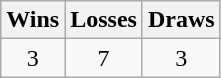<table class="wikitable">
<tr>
<th>Wins</th>
<th>Losses</th>
<th>Draws</th>
</tr>
<tr>
<td align=center>3</td>
<td align=center>7</td>
<td align=center>3</td>
</tr>
</table>
